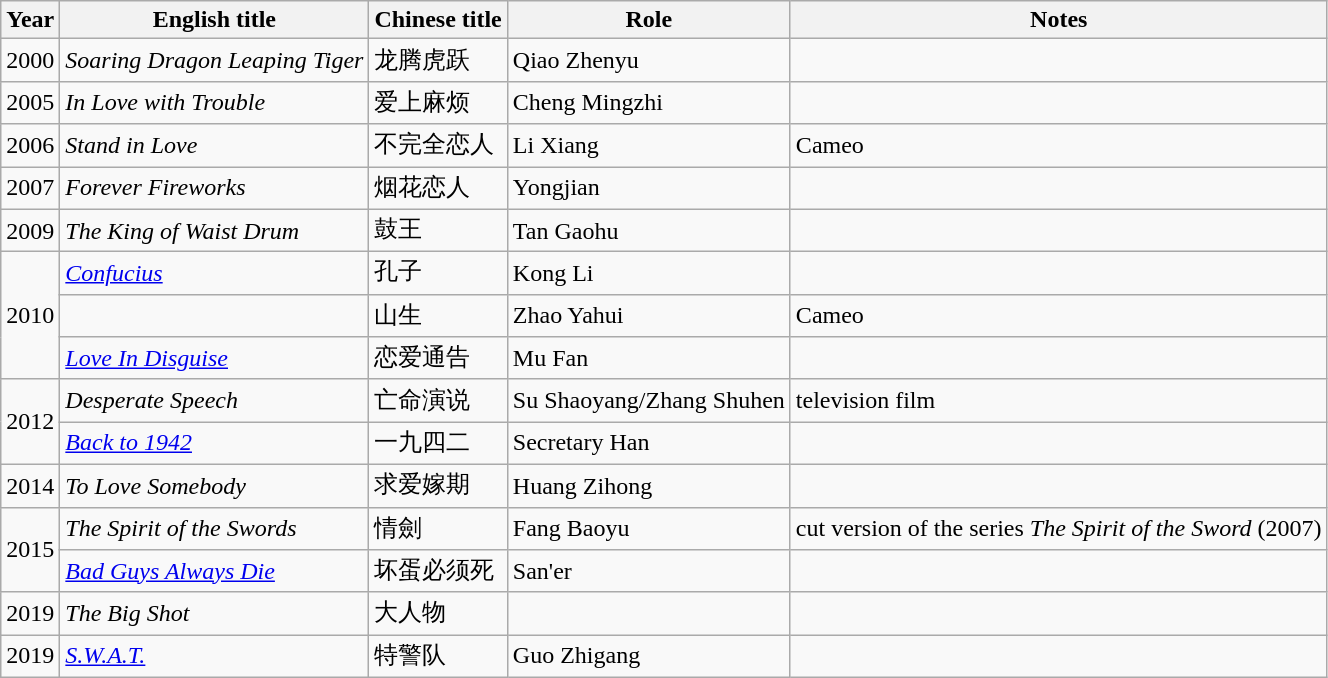<table class="wikitable sortable">
<tr>
<th>Year</th>
<th>English title</th>
<th>Chinese title</th>
<th>Role</th>
<th class="unsortable">Notes</th>
</tr>
<tr>
<td>2000</td>
<td><em>Soaring Dragon Leaping Tiger</em></td>
<td>龙腾虎跃</td>
<td>Qiao Zhenyu</td>
<td></td>
</tr>
<tr>
<td>2005</td>
<td><em>In Love with Trouble</em></td>
<td>爱上麻烦</td>
<td>Cheng Mingzhi</td>
<td></td>
</tr>
<tr>
<td>2006</td>
<td><em>Stand in Love</em></td>
<td>不完全恋人</td>
<td>Li Xiang</td>
<td>Cameo</td>
</tr>
<tr>
<td>2007</td>
<td><em>Forever Fireworks</em></td>
<td>烟花恋人</td>
<td>Yongjian</td>
<td></td>
</tr>
<tr>
<td>2009</td>
<td><em>The King of Waist Drum</em></td>
<td>鼓王</td>
<td>Tan Gaohu</td>
<td></td>
</tr>
<tr>
<td rowspan=3>2010</td>
<td><em><a href='#'>Confucius</a></em></td>
<td>孔子</td>
<td>Kong Li</td>
<td></td>
</tr>
<tr>
<td></td>
<td>山生</td>
<td>Zhao Yahui</td>
<td>Cameo</td>
</tr>
<tr>
<td><em><a href='#'>Love In Disguise</a></em></td>
<td>恋爱通告</td>
<td>Mu Fan</td>
<td></td>
</tr>
<tr>
<td rowspan=2>2012</td>
<td><em>Desperate Speech</em></td>
<td>亡命演说</td>
<td>Su Shaoyang/Zhang Shuhen</td>
<td>television film</td>
</tr>
<tr>
<td><em><a href='#'>Back to 1942</a></em></td>
<td>一九四二</td>
<td>Secretary Han</td>
<td></td>
</tr>
<tr>
<td>2014</td>
<td><em>To Love Somebody</em></td>
<td>求爱嫁期</td>
<td>Huang Zihong</td>
<td></td>
</tr>
<tr>
<td rowspan=2>2015</td>
<td><em>The Spirit of the Swords</em></td>
<td>情劍</td>
<td>Fang Baoyu</td>
<td>cut version of the series <em>The Spirit of the Sword</em> (2007)</td>
</tr>
<tr>
<td><em><a href='#'>Bad Guys Always Die</a></em></td>
<td>坏蛋必须死</td>
<td>San'er</td>
<td></td>
</tr>
<tr>
<td>2019</td>
<td><em>The Big Shot</em></td>
<td>大人物</td>
<td></td>
<td></td>
</tr>
<tr>
<td>2019</td>
<td><em><a href='#'>S.W.A.T.</a></em></td>
<td>特警队</td>
<td>Guo Zhigang</td>
<td></td>
</tr>
</table>
